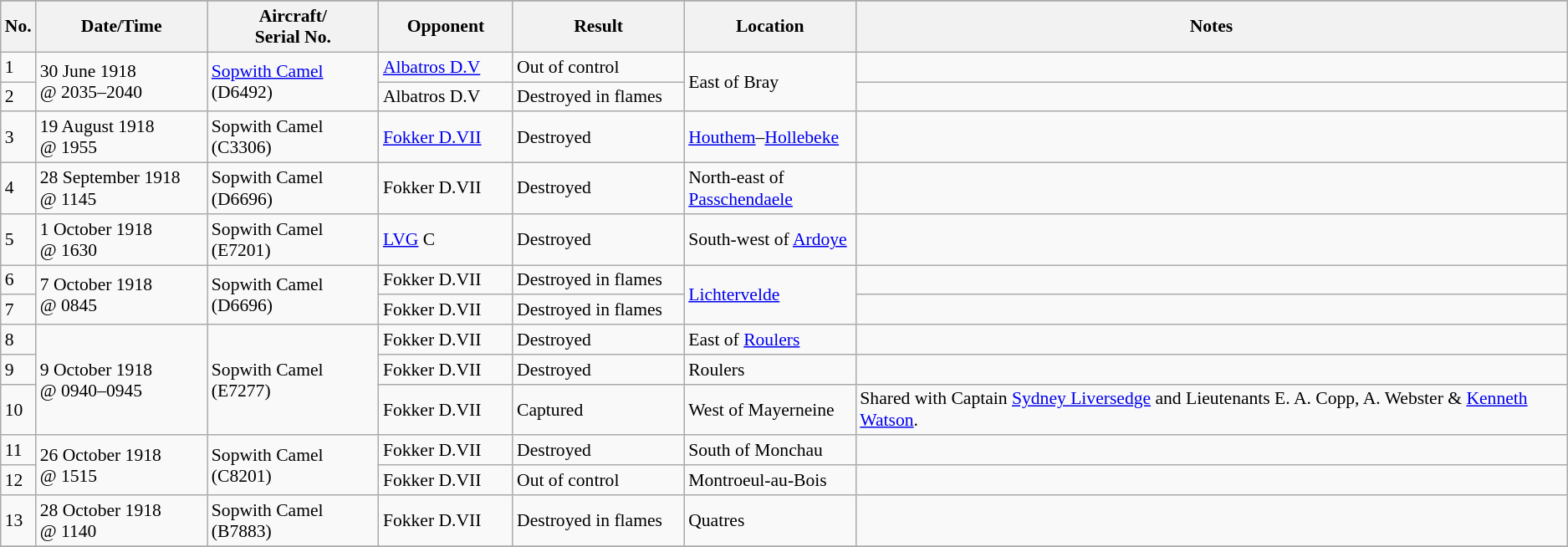<table class="wikitable" style="font-size:90%;">
<tr>
</tr>
<tr>
<th>No.</th>
<th width="130">Date/Time</th>
<th width="130">Aircraft/<br>Serial No.</th>
<th width="100">Opponent</th>
<th width="130">Result</th>
<th width="130">Location</th>
<th>Notes</th>
</tr>
<tr>
<td>1</td>
<td rowspan="2">30 June 1918<br>@ 2035–2040</td>
<td rowspan="2"><a href='#'>Sopwith Camel</a><br>(D6492)</td>
<td><a href='#'>Albatros D.V</a></td>
<td>Out of control</td>
<td rowspan="2">East of Bray</td>
<td></td>
</tr>
<tr>
<td>2</td>
<td>Albatros D.V</td>
<td>Destroyed in flames</td>
<td></td>
</tr>
<tr>
<td>3</td>
<td>19 August 1918<br>@ 1955</td>
<td>Sopwith Camel<br>(C3306)</td>
<td><a href='#'>Fokker D.VII</a></td>
<td>Destroyed</td>
<td><a href='#'>Houthem</a>–<a href='#'>Hollebeke</a></td>
<td></td>
</tr>
<tr>
<td>4</td>
<td>28 September 1918<br>@ 1145</td>
<td>Sopwith Camel<br>(D6696)</td>
<td>Fokker D.VII</td>
<td>Destroyed</td>
<td>North-east of <a href='#'>Passchendaele</a></td>
<td></td>
</tr>
<tr>
<td>5</td>
<td>1 October 1918<br>@ 1630</td>
<td>Sopwith Camel<br>(E7201)</td>
<td><a href='#'>LVG</a> C</td>
<td>Destroyed</td>
<td>South-west of <a href='#'>Ardoye</a></td>
<td></td>
</tr>
<tr>
<td>6</td>
<td rowspan="2">7 October 1918<br>@ 0845</td>
<td rowspan="2">Sopwith Camel<br>(D6696)</td>
<td>Fokker D.VII</td>
<td>Destroyed in flames</td>
<td rowspan="2"><a href='#'>Lichtervelde</a></td>
<td></td>
</tr>
<tr>
<td>7</td>
<td>Fokker D.VII</td>
<td>Destroyed in flames</td>
</tr>
<tr>
<td>8</td>
<td rowspan="3">9 October 1918<br>@ 0940–0945</td>
<td rowspan="3">Sopwith Camel<br>(E7277)</td>
<td>Fokker D.VII</td>
<td>Destroyed</td>
<td>East of <a href='#'>Roulers</a></td>
<td></td>
</tr>
<tr>
<td>9</td>
<td>Fokker D.VII</td>
<td>Destroyed</td>
<td>Roulers</td>
<td></td>
</tr>
<tr>
<td>10</td>
<td>Fokker D.VII</td>
<td>Captured</td>
<td>West of Mayerneine</td>
<td>Shared with Captain <a href='#'>Sydney Liversedge</a> and Lieutenants E. A. Copp, A. Webster & <a href='#'>Kenneth Watson</a>.</td>
</tr>
<tr>
<td>11</td>
<td rowspan="2">26 October 1918<br>@ 1515</td>
<td rowspan="2">Sopwith Camel<br>(C8201)</td>
<td>Fokker D.VII</td>
<td>Destroyed</td>
<td>South of Monchau</td>
<td></td>
</tr>
<tr>
<td>12</td>
<td>Fokker D.VII</td>
<td>Out of control</td>
<td>Montroeul-au-Bois</td>
<td></td>
</tr>
<tr>
<td>13</td>
<td>28 October 1918<br>@ 1140</td>
<td>Sopwith Camel<br>(B7883)</td>
<td>Fokker D.VII</td>
<td>Destroyed in flames</td>
<td>Quatres</td>
<td></td>
</tr>
<tr>
</tr>
</table>
